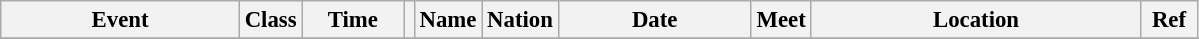<table class="wikitable" style="font-size: 95%;">
<tr>
<th style="width:10em">Event</th>
<th>Class</th>
<th style="width:4em">Time</th>
<th class="unsortable"></th>
<th>Name</th>
<th>Nation</th>
<th style="width:8em">Date</th>
<th>Meet</th>
<th style="width:14em">Location</th>
<th style="width:2em">Ref</th>
</tr>
<tr>
</tr>
</table>
